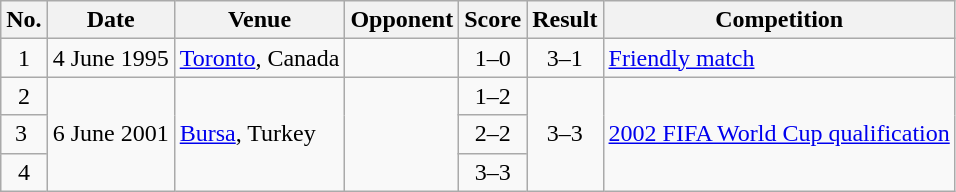<table class="wikitable sortable">
<tr>
<th scope="col">No.</th>
<th scope="col">Date</th>
<th scope="col">Venue</th>
<th scope="col">Opponent</th>
<th scope="col">Score</th>
<th scope="col">Result</th>
<th scope="col">Competition</th>
</tr>
<tr>
<td align="center">1</td>
<td>4 June 1995</td>
<td><a href='#'>Toronto</a>, Canada</td>
<td></td>
<td align="center">1–0</td>
<td align="center">3–1</td>
<td><a href='#'>Friendly match</a></td>
</tr>
<tr>
<td align="center">2</td>
<td rowspan="3">6 June 2001</td>
<td rowspan="3"><a href='#'>Bursa</a>, Turkey</td>
<td rowspan="3"></td>
<td align="center">1–2</td>
<td rowspan="3" align="center">3–3</td>
<td rowspan="3"><a href='#'>2002 FIFA World Cup qualification</a></td>
</tr>
<tr>
<td align="center">3 </td>
<td align="center">2–2</td>
</tr>
<tr>
<td align="center">4</td>
<td align="center">3–3</td>
</tr>
</table>
